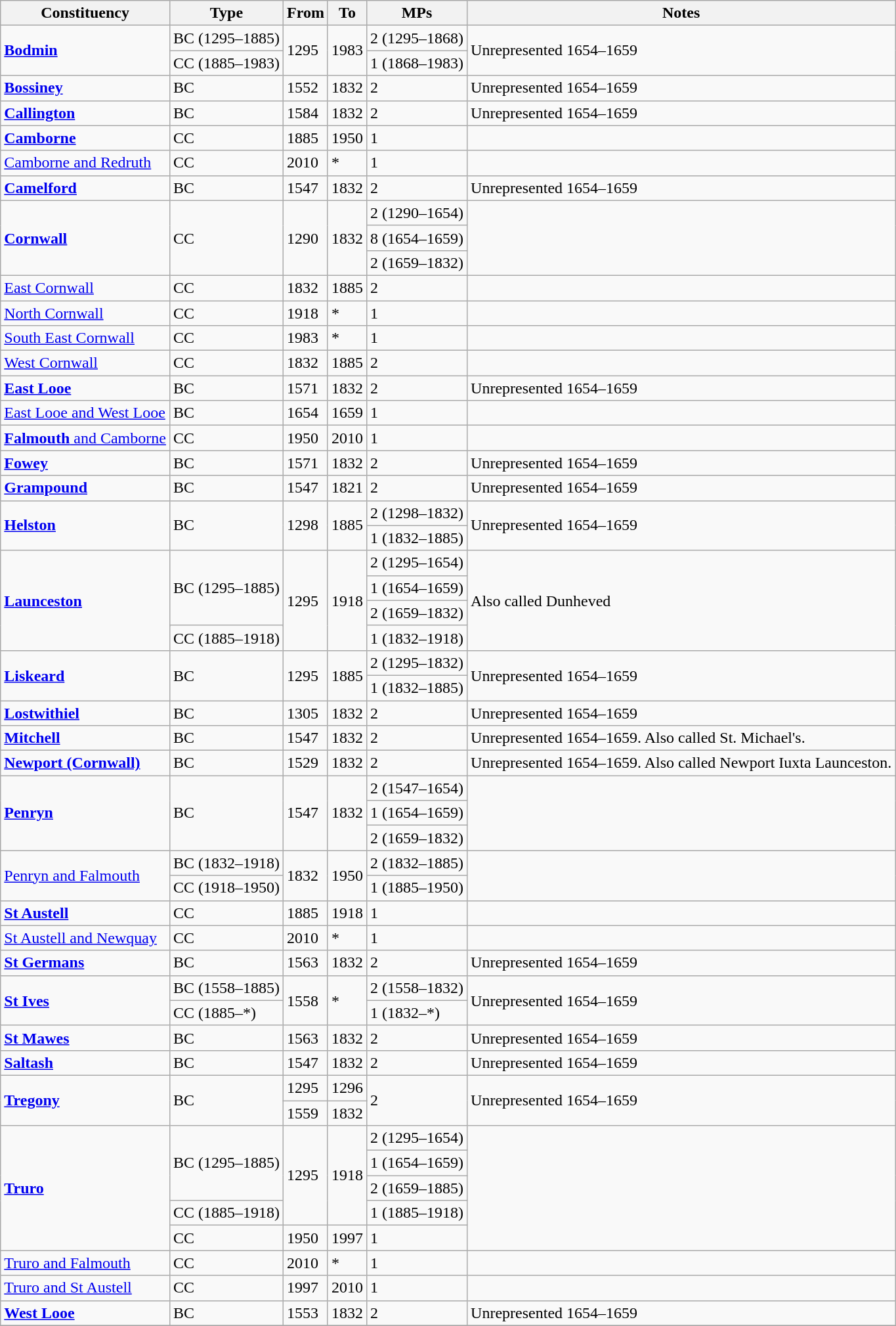<table class="wikitable">
<tr>
<th>Constituency</th>
<th>Type</th>
<th>From</th>
<th>To</th>
<th>MPs</th>
<th>Notes</th>
</tr>
<tr>
<td rowspan="2"><strong><a href='#'>Bodmin</a></strong></td>
<td>BC (1295–1885)</td>
<td rowspan="2">1295</td>
<td rowspan="2">1983</td>
<td>2 (1295–1868)</td>
<td rowspan="2">Unrepresented 1654–1659</td>
</tr>
<tr>
<td>CC (1885–1983)</td>
<td>1 (1868–1983)</td>
</tr>
<tr>
<td><strong><a href='#'>Bossiney</a></strong></td>
<td>BC</td>
<td>1552</td>
<td>1832</td>
<td>2</td>
<td>Unrepresented 1654–1659</td>
</tr>
<tr>
<td><strong><a href='#'>Callington</a></strong></td>
<td>BC</td>
<td>1584</td>
<td>1832</td>
<td>2</td>
<td>Unrepresented 1654–1659</td>
</tr>
<tr>
<td><strong><a href='#'>Camborne</a></strong></td>
<td>CC</td>
<td>1885</td>
<td>1950</td>
<td>1</td>
<td></td>
</tr>
<tr>
<td><a href='#'>Camborne and Redruth</a></td>
<td>CC</td>
<td>2010</td>
<td>*</td>
<td>1</td>
<td></td>
</tr>
<tr>
<td><strong><a href='#'>Camelford</a></strong></td>
<td>BC</td>
<td>1547</td>
<td>1832</td>
<td>2</td>
<td>Unrepresented 1654–1659</td>
</tr>
<tr>
<td rowspan="3"><strong><a href='#'>Cornwall</a></strong></td>
<td rowspan="3">CC</td>
<td rowspan="3">1290</td>
<td rowspan="3">1832</td>
<td>2 (1290–1654)</td>
<td rowspan="3"></td>
</tr>
<tr>
<td>8 (1654–1659)</td>
</tr>
<tr>
<td>2 (1659–1832)</td>
</tr>
<tr>
<td><a href='#'>East Cornwall</a></td>
<td>CC</td>
<td>1832</td>
<td>1885</td>
<td>2</td>
<td></td>
</tr>
<tr>
<td><a href='#'>North Cornwall</a></td>
<td>CC</td>
<td>1918</td>
<td>*</td>
<td>1</td>
<td></td>
</tr>
<tr>
<td><a href='#'>South East Cornwall</a></td>
<td>CC</td>
<td>1983</td>
<td>*</td>
<td>1</td>
<td></td>
</tr>
<tr>
<td><a href='#'>West Cornwall</a></td>
<td>CC</td>
<td>1832</td>
<td>1885</td>
<td>2</td>
<td></td>
</tr>
<tr>
<td><strong><a href='#'>East Looe</a></strong></td>
<td>BC</td>
<td>1571</td>
<td>1832</td>
<td>2</td>
<td>Unrepresented 1654–1659</td>
</tr>
<tr>
<td><a href='#'>East Looe and West Looe</a></td>
<td>BC</td>
<td>1654</td>
<td>1659</td>
<td>1</td>
<td></td>
</tr>
<tr>
<td><a href='#'><strong>Falmouth</strong> and Camborne</a></td>
<td>CC</td>
<td>1950</td>
<td>2010</td>
<td>1</td>
<td></td>
</tr>
<tr>
<td><strong><a href='#'>Fowey</a></strong></td>
<td>BC</td>
<td>1571</td>
<td>1832</td>
<td>2</td>
<td>Unrepresented 1654–1659</td>
</tr>
<tr>
<td><strong><a href='#'>Grampound</a></strong></td>
<td>BC</td>
<td>1547</td>
<td>1821</td>
<td>2</td>
<td>Unrepresented 1654–1659</td>
</tr>
<tr>
<td rowspan="2"><strong><a href='#'>Helston</a></strong></td>
<td rowspan="2">BC</td>
<td rowspan="2">1298</td>
<td rowspan="2">1885</td>
<td>2 (1298–1832)</td>
<td rowspan="2">Unrepresented 1654–1659</td>
</tr>
<tr>
<td>1 (1832–1885)</td>
</tr>
<tr>
<td rowspan="5"><strong><a href='#'>Launceston</a></strong></td>
<td rowspan="4">BC (1295–1885)</td>
<td rowspan="5">1295</td>
<td rowspan="5">1918</td>
<td>2 (1295–1654)</td>
<td rowspan="5">Also called Dunheved</td>
</tr>
<tr>
<td>1 (1654–1659)</td>
</tr>
<tr>
<td>2 (1659–1832)</td>
</tr>
<tr>
<td rowspan="2">1 (1832–1918)</td>
</tr>
<tr>
<td>CC (1885–1918)</td>
</tr>
<tr>
<td rowspan="2"><strong><a href='#'>Liskeard</a></strong></td>
<td rowspan="2">BC</td>
<td rowspan="2">1295</td>
<td rowspan="2">1885</td>
<td>2 (1295–1832)</td>
<td rowspan="2">Unrepresented 1654–1659</td>
</tr>
<tr>
<td>1 (1832–1885)</td>
</tr>
<tr>
<td><strong><a href='#'>Lostwithiel</a></strong></td>
<td>BC</td>
<td>1305</td>
<td>1832</td>
<td>2</td>
<td>Unrepresented 1654–1659</td>
</tr>
<tr>
<td><strong><a href='#'>Mitchell</a></strong></td>
<td>BC</td>
<td>1547</td>
<td>1832</td>
<td>2</td>
<td>Unrepresented 1654–1659. Also called St. Michael's.</td>
</tr>
<tr>
<td><strong><a href='#'>Newport (Cornwall)</a></strong></td>
<td>BC</td>
<td>1529</td>
<td>1832</td>
<td>2</td>
<td>Unrepresented 1654–1659. Also called Newport Iuxta Launceston.</td>
</tr>
<tr>
<td rowspan="3"><strong><a href='#'>Penryn</a></strong></td>
<td rowspan="3">BC</td>
<td rowspan="3">1547</td>
<td rowspan="3">1832</td>
<td>2 (1547–1654)</td>
<td rowspan="3"></td>
</tr>
<tr>
<td>1 (1654–1659)</td>
</tr>
<tr>
<td>2 (1659–1832)</td>
</tr>
<tr>
<td rowspan="2"><a href='#'>Penryn and Falmouth</a></td>
<td>BC (1832–1918)</td>
<td rowspan="2">1832</td>
<td rowspan="2">1950</td>
<td>2 (1832–1885)</td>
<td rowspan="2"></td>
</tr>
<tr>
<td>CC (1918–1950)</td>
<td>1 (1885–1950)</td>
</tr>
<tr>
<td><strong><a href='#'>St Austell</a></strong></td>
<td>CC</td>
<td>1885</td>
<td>1918</td>
<td>1</td>
<td></td>
</tr>
<tr>
<td><a href='#'>St Austell and Newquay</a></td>
<td>CC</td>
<td>2010</td>
<td>*</td>
<td>1</td>
<td></td>
</tr>
<tr>
<td><strong><a href='#'>St Germans</a></strong></td>
<td>BC</td>
<td>1563</td>
<td>1832</td>
<td>2</td>
<td>Unrepresented 1654–1659</td>
</tr>
<tr>
<td rowspan="2"><strong><a href='#'>St Ives</a></strong></td>
<td>BC (1558–1885)</td>
<td rowspan="2">1558</td>
<td rowspan="2">*</td>
<td>2 (1558–1832)</td>
<td rowspan="2">Unrepresented 1654–1659</td>
</tr>
<tr>
<td>CC (1885–*)</td>
<td>1 (1832–*)</td>
</tr>
<tr>
<td><strong><a href='#'>St Mawes</a></strong></td>
<td>BC</td>
<td>1563</td>
<td>1832</td>
<td>2</td>
<td>Unrepresented 1654–1659</td>
</tr>
<tr>
<td><strong><a href='#'>Saltash</a></strong></td>
<td>BC</td>
<td>1547</td>
<td>1832</td>
<td>2</td>
<td>Unrepresented 1654–1659</td>
</tr>
<tr>
<td rowspan="2"><strong><a href='#'>Tregony</a></strong></td>
<td rowspan="2">BC</td>
<td>1295</td>
<td>1296</td>
<td rowspan="2">2</td>
<td rowspan="2">Unrepresented 1654–1659</td>
</tr>
<tr>
<td>1559</td>
<td>1832</td>
</tr>
<tr>
<td rowspan="5"><strong><a href='#'>Truro</a></strong></td>
<td rowspan="3">BC (1295–1885)</td>
<td rowspan="4">1295</td>
<td rowspan="4">1918</td>
<td>2 (1295–1654)</td>
<td rowspan="5"></td>
</tr>
<tr>
<td>1 (1654–1659)</td>
</tr>
<tr>
<td>2 (1659–1885)</td>
</tr>
<tr>
<td>CC (1885–1918)</td>
<td>1 (1885–1918)</td>
</tr>
<tr>
<td>CC</td>
<td>1950</td>
<td>1997</td>
<td>1</td>
</tr>
<tr>
<td><a href='#'>Truro and Falmouth</a></td>
<td>CC</td>
<td>2010</td>
<td>*</td>
<td>1</td>
<td></td>
</tr>
<tr>
<td><a href='#'>Truro and St Austell</a></td>
<td>CC</td>
<td>1997</td>
<td>2010</td>
<td>1</td>
<td></td>
</tr>
<tr>
<td><strong><a href='#'>West Looe</a></strong></td>
<td>BC</td>
<td>1553</td>
<td>1832</td>
<td>2</td>
<td>Unrepresented 1654–1659</td>
</tr>
<tr>
</tr>
</table>
